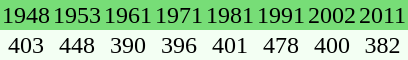<table align="center" cellspacing="0" style="background:#f3fff3">
<tr bgcolor="#77dd77">
<td align="center">1948</td>
<td align="center">1953</td>
<td align="center">1961</td>
<td align="center">1971</td>
<td align="center">1981</td>
<td align="center">1991</td>
<td align="center">2002</td>
<td align="center">2011</td>
</tr>
<tr>
<td align="center">403</td>
<td align="center">448</td>
<td align="center">390</td>
<td align="center">396</td>
<td align="center">401</td>
<td align="center">478</td>
<td align="center">400</td>
<td align="center">382</td>
</tr>
</table>
